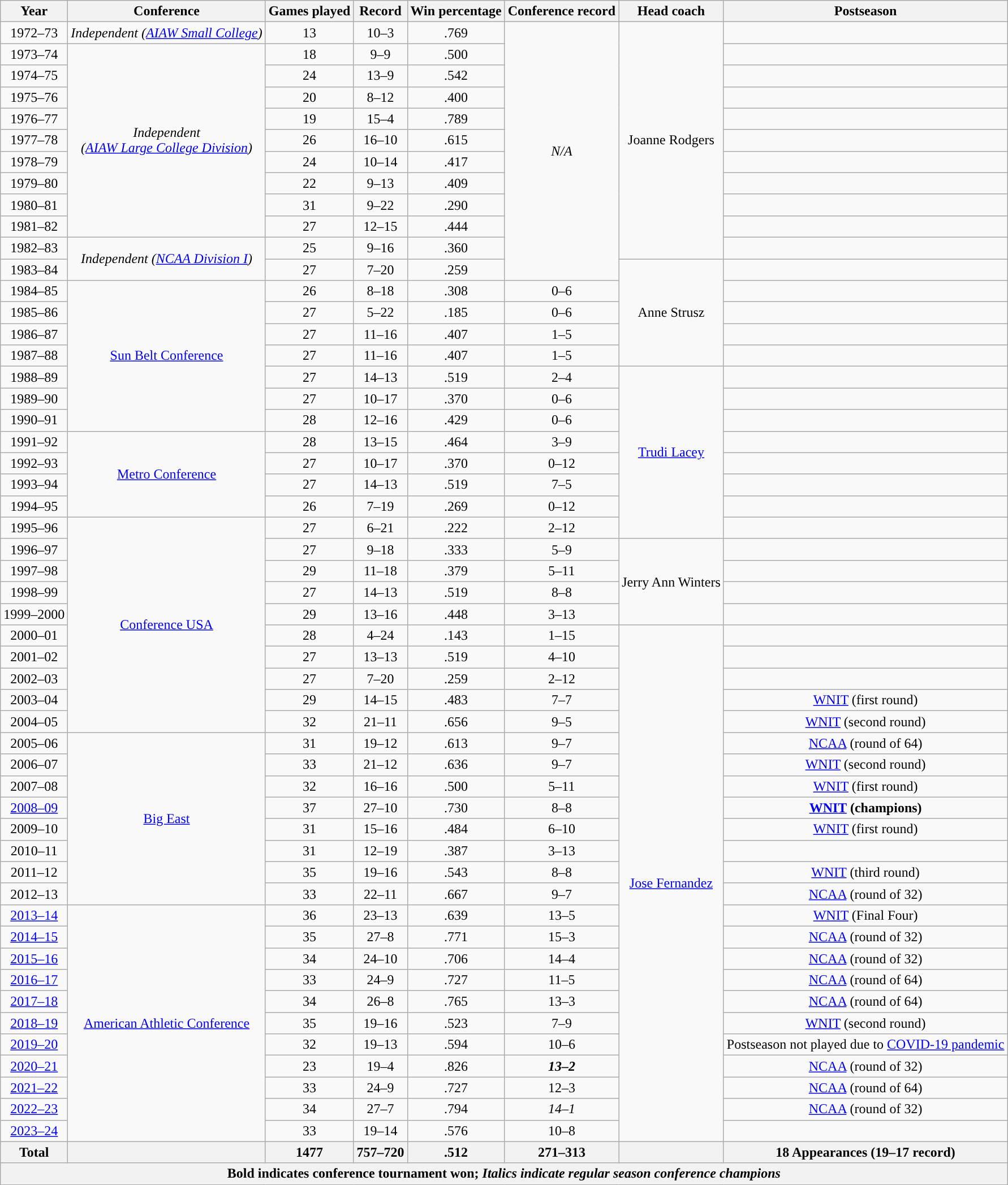<table class="wikitable sortable" style="text-align:center;">
<tr>
<th style="text-align:center;">Year</th>
<th style="text-align:center;">Conference</th>
<th style="text-align:center;">Games played</th>
<th style="text-align:center;">Record</th>
<th style="text-align:center;">Win percentage</th>
<th style="text-align:center;">Conference record</th>
<th style="text-align:center;">Head coach</th>
<th style="text-align:center;">Postseason</th>
</tr>
<tr>
<td>1972–73</td>
<td><em>Independent (<a href='#'>AIAW Small College</a>)</em></td>
<td>13</td>
<td>10–3</td>
<td>.769</td>
<td rowspan="12"><em>N/A</em></td>
<td rowspan="11">Joanne Rodgers</td>
<td></td>
</tr>
<tr>
<td>1973–74</td>
<td rowspan="9"><em>Independent<br>(<a href='#'>AIAW Large College Division</a>)</em></td>
<td>18</td>
<td>9–9</td>
<td>.500</td>
<td></td>
</tr>
<tr>
<td>1974–75</td>
<td>24</td>
<td>13–9</td>
<td>.542</td>
<td></td>
</tr>
<tr>
<td>1975–76</td>
<td>20</td>
<td>8–12</td>
<td>.400</td>
<td></td>
</tr>
<tr>
<td>1976–77</td>
<td>19</td>
<td>15–4</td>
<td>.789</td>
<td></td>
</tr>
<tr>
<td>1977–78</td>
<td>26</td>
<td>16–10</td>
<td>.615</td>
<td></td>
</tr>
<tr>
<td>1978–79</td>
<td>24</td>
<td>10–14</td>
<td>.417</td>
<td></td>
</tr>
<tr>
<td>1979–80</td>
<td>22</td>
<td>9–13</td>
<td>.409</td>
<td></td>
</tr>
<tr>
<td>1980–81</td>
<td>31</td>
<td>9–22</td>
<td>.290</td>
<td></td>
</tr>
<tr>
<td>1981–82</td>
<td>27</td>
<td>12–15</td>
<td>.444</td>
<td></td>
</tr>
<tr>
<td>1982–83</td>
<td rowspan="2"><em>Independent (<a href='#'>NCAA Division I</a>)</em></td>
<td>25</td>
<td>9–16</td>
<td>.360</td>
<td></td>
</tr>
<tr>
<td>1983–84</td>
<td>27</td>
<td>7–20</td>
<td>.259</td>
<td rowspan="5">Anne Strusz</td>
<td></td>
</tr>
<tr>
<td>1984–85</td>
<td rowspan="7"><a href='#'>Sun Belt Conference</a></td>
<td>26</td>
<td>8–18</td>
<td>.308</td>
<td>0–6</td>
<td></td>
</tr>
<tr>
<td>1985–86</td>
<td>27</td>
<td>5–22</td>
<td>.185</td>
<td>0–6</td>
<td></td>
</tr>
<tr>
<td>1986–87</td>
<td>27</td>
<td>11–16</td>
<td>.407</td>
<td>1–5</td>
<td></td>
</tr>
<tr>
<td>1987–88</td>
<td>27</td>
<td>11–16</td>
<td>.407</td>
<td>1–5</td>
<td></td>
</tr>
<tr>
<td>1988–89</td>
<td>27</td>
<td>14–13</td>
<td>.519</td>
<td>2–4</td>
<td rowspan="8"><a href='#'>Trudi Lacey</a></td>
<td></td>
</tr>
<tr>
<td>1989–90</td>
<td>27</td>
<td>10–17</td>
<td>.370</td>
<td>0–6</td>
<td></td>
</tr>
<tr>
<td>1990–91</td>
<td>28</td>
<td>12–16</td>
<td>.429</td>
<td>0–6</td>
<td></td>
</tr>
<tr>
<td>1991–92</td>
<td rowspan="4"><a href='#'>Metro Conference</a></td>
<td>28</td>
<td>13–15</td>
<td>.464</td>
<td>3–9</td>
<td></td>
</tr>
<tr>
<td>1992–93</td>
<td>27</td>
<td>10–17</td>
<td>.370</td>
<td>0–12</td>
<td></td>
</tr>
<tr>
<td>1993–94</td>
<td>27</td>
<td>14–13</td>
<td>.519</td>
<td>7–5</td>
<td></td>
</tr>
<tr>
<td>1994–95</td>
<td>26</td>
<td>7–19</td>
<td>.269</td>
<td>0–12</td>
<td></td>
</tr>
<tr>
<td>1995–96</td>
<td rowspan="10"><a href='#'>Conference USA</a></td>
<td>27</td>
<td>6–21</td>
<td>.222</td>
<td>2–12</td>
<td></td>
</tr>
<tr>
<td>1996–97</td>
<td>27</td>
<td>9–18</td>
<td>.333</td>
<td>5–9</td>
<td rowspan="4">Jerry Ann Winters</td>
<td></td>
</tr>
<tr>
<td>1997–98</td>
<td>29</td>
<td>11–18</td>
<td>.379</td>
<td>5–11</td>
<td></td>
</tr>
<tr>
<td>1998–99</td>
<td>27</td>
<td>14–13</td>
<td>.519</td>
<td>8–8</td>
<td></td>
</tr>
<tr>
<td>1999–2000</td>
<td>29</td>
<td>13–16</td>
<td>.448</td>
<td>3–13</td>
<td></td>
</tr>
<tr>
<td>2000–01</td>
<td>28</td>
<td>4–24</td>
<td>.143</td>
<td>1–15</td>
<td rowspan="24"><a href='#'>Jose Fernandez</a></td>
<td></td>
</tr>
<tr>
<td>2001–02</td>
<td>27</td>
<td>13–13</td>
<td>.519</td>
<td>4–10</td>
<td></td>
</tr>
<tr>
<td>2002–03</td>
<td>27</td>
<td>7–20</td>
<td>.259</td>
<td>2–12</td>
<td></td>
</tr>
<tr>
<td>2003–04</td>
<td>29</td>
<td>14–15</td>
<td>.483</td>
<td>7–7</td>
<td><a href='#'>WNIT</a> (first round)</td>
</tr>
<tr>
<td>2004–05</td>
<td>32</td>
<td>21–11</td>
<td>.656</td>
<td>9–5</td>
<td><a href='#'>WNIT</a> (second round)</td>
</tr>
<tr>
<td>2005–06</td>
<td rowspan="8"><a href='#'>Big East</a></td>
<td>31</td>
<td>19–12</td>
<td>.613</td>
<td>9–7</td>
<td><a href='#'>NCAA</a> (round of 64)</td>
</tr>
<tr>
<td>2006–07</td>
<td>33</td>
<td>21–12</td>
<td>.636</td>
<td>9–7</td>
<td><a href='#'>WNIT</a> (second round)</td>
</tr>
<tr>
<td>2007–08</td>
<td>32</td>
<td>16–16</td>
<td>.500</td>
<td>5–11</td>
<td><a href='#'>WNIT</a> (first round)</td>
</tr>
<tr>
<td><a href='#'>2008–09</a></td>
<td>37</td>
<td>27–10</td>
<td>.730</td>
<td>8–8</td>
<td><strong><a href='#'>WNIT</a> (champions)</strong></td>
</tr>
<tr>
<td>2009–10</td>
<td>31</td>
<td>15–16</td>
<td>.484</td>
<td>6–10</td>
<td><a href='#'>WNIT</a> (first round)</td>
</tr>
<tr>
<td>2010–11</td>
<td>31</td>
<td>12–19</td>
<td>.387</td>
<td>3–13</td>
<td></td>
</tr>
<tr>
<td>2011–12</td>
<td>35</td>
<td>19–16</td>
<td>.543</td>
<td>8–8</td>
<td><a href='#'>WNIT</a> (third round)</td>
</tr>
<tr>
<td>2012–13</td>
<td>33</td>
<td>22–11</td>
<td>.667</td>
<td>9–7</td>
<td><a href='#'>NCAA</a> (round of 32)</td>
</tr>
<tr>
<td><a href='#'>2013–14</a></td>
<td rowspan="11"><a href='#'>American Athletic Conference</a></td>
<td>36</td>
<td>23–13</td>
<td>.639</td>
<td>13–5</td>
<td><a href='#'>WNIT</a> (Final Four)</td>
</tr>
<tr>
<td><a href='#'>2014–15</a></td>
<td>35</td>
<td>27–8</td>
<td>.771</td>
<td>15–3</td>
<td><a href='#'>NCAA</a> (round of 32)</td>
</tr>
<tr>
<td><a href='#'>2015–16</a></td>
<td>34</td>
<td>24–10</td>
<td>.706</td>
<td>14–4</td>
<td><a href='#'>NCAA</a> (round of 32)</td>
</tr>
<tr>
<td><a href='#'>2016–17</a></td>
<td>33</td>
<td>24–9</td>
<td>.727</td>
<td>11–5</td>
<td><a href='#'>NCAA</a> (round of 64)</td>
</tr>
<tr>
<td><a href='#'>2017–18</a></td>
<td>34</td>
<td>26–8</td>
<td>.765</td>
<td>13–3</td>
<td><a href='#'>NCAA</a> (round of 64)</td>
</tr>
<tr>
<td><a href='#'>2018–19</a></td>
<td>35</td>
<td>19–16</td>
<td>.523</td>
<td>7–9</td>
<td><a href='#'>WNIT</a> (second round)</td>
</tr>
<tr>
<td><a href='#'>2019–20</a></td>
<td>32</td>
<td>19–13</td>
<td>.594</td>
<td>10–6</td>
<td>Postseason not played due to <a href='#'>COVID-19 pandemic</a></td>
</tr>
<tr>
<td><a href='#'>2020–21</a></td>
<td>23</td>
<td>19–4</td>
<td>.826</td>
<td><strong><em>13–2</em></strong></td>
<td><a href='#'>NCAA</a> (round of 32)</td>
</tr>
<tr>
<td><a href='#'>2021–22</a></td>
<td>33</td>
<td>24–9</td>
<td>.727</td>
<td>12–3</td>
<td><a href='#'>NCAA</a> (round of 64)</td>
</tr>
<tr>
<td><a href='#'>2022–23</a></td>
<td>34</td>
<td>27–7</td>
<td>.794</td>
<td><em>14–1</em></td>
<td><a href='#'>NCAA</a> (round of 32)</td>
</tr>
<tr>
<td><a href='#'>2023–24</a></td>
<td>33</td>
<td>19–14</td>
<td>.576</td>
<td>10–8</td>
<td></td>
</tr>
<tr>
<th style="text-align:center;">Total</th>
<th style="text-align:center;"></th>
<th style="text-align:center;">1477</th>
<th style="text-align:center;">757–720</th>
<th style="text-align:center;">.512</th>
<th style="text-align:center;">271–313</th>
<th style="text-align:center;"></th>
<th style="text-align:center;">18 Appearances (19–17 record)</th>
</tr>
<tr>
<th colspan="8" style="text-align:center;"><strong>Bold indicates conference tournament won;</strong> <strong><em>Italics indicate regular season conference champions</em></strong></th>
</tr>
</table>
